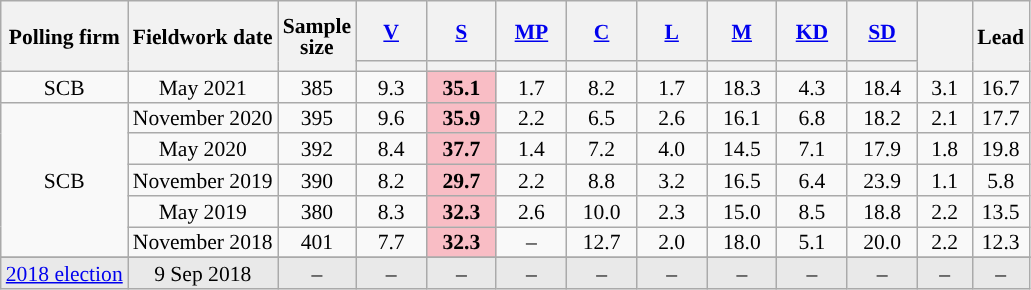<table class="wikitable sortable" style="text-align:center;font-size:90%;line-height:14px;">
<tr style="height:40px;">
<th rowspan="2">Polling firm</th>
<th rowspan="2">Fieldwork date</th>
<th rowspan="2">Sample<br>size</th>
<th class="sortable" style="width:40px;"><a href='#'>V</a></th>
<th class="sortable" style="width:40px;"><a href='#'>S</a></th>
<th class="sortable" style="width:40px;"><a href='#'>MP</a></th>
<th class="sortable" style="width:40px;"><a href='#'>C</a></th>
<th class="sortable" style="width:40px;"><a href='#'>L</a></th>
<th class="sortable" style="width:40px;"><a href='#'>M</a></th>
<th class="sortable" style="width:40px;"><a href='#'>KD</a></th>
<th class="sortable" style="width:40px;"><a href='#'>SD</a></th>
<th class="sortable" style="width:30px;" rowspan="2"></th>
<th style="width:30px;" rowspan="2">Lead</th>
</tr>
<tr>
<th style="background:"></th>
<th style="background:"></th>
<th style="background:"></th>
<th style="background:"></th>
<th style="background:"></th>
<th style="background:"></th>
<th style="background:"></th>
<th style="background:"></th>
</tr>
<tr>
<td>SCB</td>
<td>May 2021</td>
<td>385</td>
<td>9.3</td>
<td style="background:#F9BDC5;"><strong>35.1</strong></td>
<td>1.7</td>
<td>8.2</td>
<td>1.7</td>
<td>18.3</td>
<td>4.3</td>
<td>18.4</td>
<td>3.1</td>
<td style="background:">16.7</td>
</tr>
<tr>
<td rowspan="5">SCB</td>
<td>November 2020</td>
<td>395</td>
<td>9.6</td>
<td style="background:#F9BDC5;"><strong>35.9</strong></td>
<td>2.2</td>
<td>6.5</td>
<td>2.6</td>
<td>16.1</td>
<td>6.8</td>
<td>18.2</td>
<td>2.1</td>
<td style="background:">17.7</td>
</tr>
<tr>
<td>May 2020</td>
<td>392</td>
<td>8.4</td>
<td style="background:#F9BDC5;"><strong>37.7</strong></td>
<td>1.4</td>
<td>7.2</td>
<td>4.0</td>
<td>14.5</td>
<td>7.1</td>
<td>17.9</td>
<td>1.8</td>
<td style="background:">19.8</td>
</tr>
<tr>
<td>November 2019</td>
<td>390</td>
<td>8.2</td>
<td style="background:#F9BDC5;"><strong>29.7</strong></td>
<td>2.2</td>
<td>8.8</td>
<td>3.2</td>
<td>16.5</td>
<td>6.4</td>
<td>23.9</td>
<td>1.1</td>
<td style="background:">5.8</td>
</tr>
<tr>
<td>May 2019</td>
<td>380</td>
<td>8.3</td>
<td style="background:#F9BDC5;"><strong>32.3</strong></td>
<td>2.6</td>
<td>10.0</td>
<td>2.3</td>
<td>15.0</td>
<td>8.5</td>
<td>18.8</td>
<td>2.2</td>
<td style="background:">13.5</td>
</tr>
<tr>
<td>November 2018</td>
<td>401</td>
<td>7.7</td>
<td style="background:#F9BDC5;"><strong>32.3</strong></td>
<td>–</td>
<td>12.7</td>
<td>2.0</td>
<td>18.0</td>
<td>5.1</td>
<td>20.0</td>
<td>2.2</td>
<td style="background:">12.3</td>
</tr>
<tr>
</tr>
<tr style="background:#E9E9E9;">
<td><a href='#'>2018 election</a></td>
<td data-sort-value="2018-09-09">9 Sep 2018</td>
<td>–</td>
<td>–</td>
<td>–</td>
<td>–</td>
<td>–</td>
<td>–</td>
<td>–</td>
<td>–</td>
<td>–</td>
<td>–</td>
<td>–</td>
</tr>
</table>
